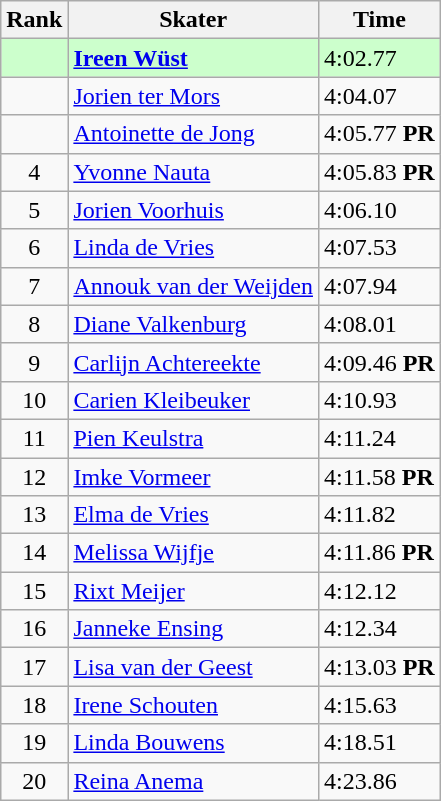<table class="wikitable">
<tr>
<th>Rank</th>
<th>Skater</th>
<th>Time</th>
</tr>
<tr bgcolor=ccffcc>
<td align="center"></td>
<td><strong><a href='#'>Ireen Wüst</a></strong></td>
<td>4:02.77</td>
</tr>
<tr>
<td align="center"></td>
<td><a href='#'>Jorien ter Mors</a></td>
<td>4:04.07</td>
</tr>
<tr>
<td align="center"></td>
<td><a href='#'>Antoinette de Jong</a></td>
<td>4:05.77 <strong>PR</strong></td>
</tr>
<tr>
<td align="center">4</td>
<td><a href='#'>Yvonne Nauta</a></td>
<td>4:05.83 <strong>PR</strong></td>
</tr>
<tr>
<td align="center">5</td>
<td><a href='#'>Jorien Voorhuis</a></td>
<td>4:06.10</td>
</tr>
<tr>
<td align="center">6</td>
<td><a href='#'>Linda de Vries</a></td>
<td>4:07.53</td>
</tr>
<tr>
<td align="center">7</td>
<td><a href='#'>Annouk van der Weijden</a></td>
<td>4:07.94</td>
</tr>
<tr>
<td align="center">8</td>
<td><a href='#'>Diane Valkenburg</a></td>
<td>4:08.01</td>
</tr>
<tr>
<td align="center">9</td>
<td><a href='#'>Carlijn Achtereekte</a></td>
<td>4:09.46 <strong>PR</strong></td>
</tr>
<tr>
<td align="center">10</td>
<td><a href='#'>Carien Kleibeuker</a></td>
<td>4:10.93</td>
</tr>
<tr>
<td align="center">11</td>
<td><a href='#'>Pien Keulstra</a></td>
<td>4:11.24</td>
</tr>
<tr>
<td align="center">12</td>
<td><a href='#'>Imke Vormeer</a></td>
<td>4:11.58 <strong>PR</strong></td>
</tr>
<tr>
<td align="center">13</td>
<td><a href='#'>Elma de Vries</a></td>
<td>4:11.82</td>
</tr>
<tr>
<td align="center">14</td>
<td><a href='#'>Melissa Wijfje</a></td>
<td>4:11.86 <strong>PR</strong></td>
</tr>
<tr>
<td align="center">15</td>
<td><a href='#'>Rixt Meijer</a></td>
<td>4:12.12</td>
</tr>
<tr>
<td align="center">16</td>
<td><a href='#'>Janneke Ensing</a></td>
<td>4:12.34</td>
</tr>
<tr>
<td align="center">17</td>
<td><a href='#'>Lisa van der Geest</a></td>
<td>4:13.03 <strong>PR</strong></td>
</tr>
<tr>
<td align="center">18</td>
<td><a href='#'>Irene Schouten</a></td>
<td>4:15.63</td>
</tr>
<tr>
<td align="center">19</td>
<td><a href='#'>Linda Bouwens</a></td>
<td>4:18.51</td>
</tr>
<tr>
<td align="center">20</td>
<td><a href='#'>Reina Anema</a></td>
<td>4:23.86</td>
</tr>
</table>
